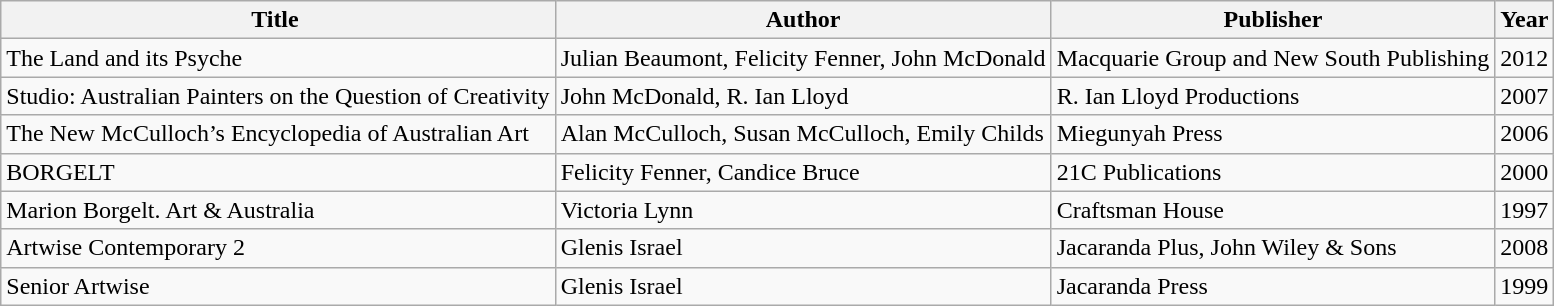<table class="wikitable">
<tr>
<th>Title </th>
<th>Author</th>
<th>Publisher</th>
<th>Year</th>
</tr>
<tr>
<td>The Land and its Psyche</td>
<td>Julian Beaumont, Felicity Fenner, John McDonald</td>
<td>Macquarie Group and New South Publishing</td>
<td>2012</td>
</tr>
<tr>
<td>Studio: Australian Painters on the Question of Creativity</td>
<td>John McDonald, R. Ian Lloyd</td>
<td>R. Ian Lloyd Productions</td>
<td>2007</td>
</tr>
<tr>
<td>The New McCulloch’s Encyclopedia of Australian Art</td>
<td>Alan McCulloch, Susan McCulloch, Emily Childs</td>
<td>Miegunyah Press</td>
<td>2006</td>
</tr>
<tr>
<td>BORGELT</td>
<td>Felicity Fenner, Candice Bruce</td>
<td>21C Publications</td>
<td>2000</td>
</tr>
<tr>
<td>Marion Borgelt. Art & Australia</td>
<td>Victoria Lynn</td>
<td>Craftsman House</td>
<td>1997</td>
</tr>
<tr>
<td>Artwise Contemporary 2</td>
<td>Glenis Israel</td>
<td>Jacaranda Plus, John Wiley & Sons</td>
<td>2008</td>
</tr>
<tr>
<td>Senior Artwise</td>
<td>Glenis Israel</td>
<td>Jacaranda Press</td>
<td>1999</td>
</tr>
</table>
